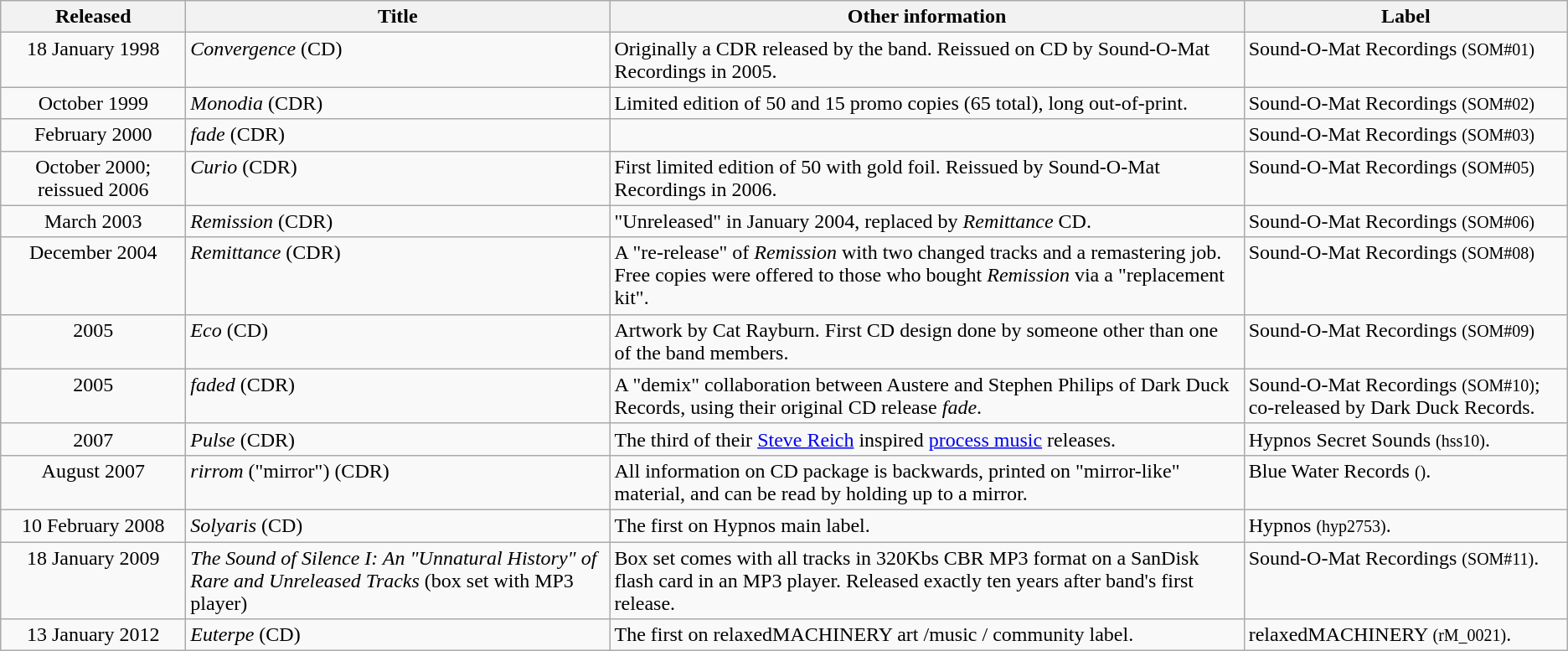<table class="wikitable">
<tr>
<th align="center" valign="top" width="140">Released</th>
<th align="left" valign="top">Title</th>
<th align="left" valign="top">Other information</th>
<th align="left" valign="top" width="250">Label</th>
</tr>
<tr>
<td align="center" valign="top">18 January 1998</td>
<td align="left" valign="top"><em>Convergence</em> (CD)</td>
<td align="left" valign="top">Originally a CDR released by the band. Reissued on CD by Sound-O-Mat Recordings in 2005.</td>
<td align="left" valign="top">Sound-O-Mat Recordings <small>(SOM#01)</small></td>
</tr>
<tr>
<td align="center" valign="top">October 1999</td>
<td align="left" valign="top"><em>Monodia</em> (CDR)</td>
<td align="left" valign="top">Limited edition of 50 and 15 promo copies (65 total), long out-of-print.</td>
<td align="left" valign="top">Sound-O-Mat Recordings <small>(SOM#02)</small></td>
</tr>
<tr>
<td align="center" valign="top">February 2000</td>
<td align="left" valign="top"><em>fade</em> (CDR)</td>
<td align="left" valign="top"></td>
<td align="left" valign="top">Sound-O-Mat Recordings <small>(SOM#03)</small></td>
</tr>
<tr>
<td align="center" valign="top">October 2000; reissued 2006</td>
<td align="left" valign="top"><em>Curio</em> (CDR)</td>
<td align="left" valign="top">First limited edition of 50 with gold foil. Reissued by Sound-O-Mat Recordings in 2006.</td>
<td align="left" valign="top">Sound-O-Mat Recordings <small>(SOM#05)</small></td>
</tr>
<tr>
<td align="center" valign="top">March 2003</td>
<td align="left" valign="top"><em>Remission</em> (CDR)</td>
<td align="left" valign="top">"Unreleased" in January 2004, replaced by <em>Remittance</em> CD.</td>
<td align="left" valign="top">Sound-O-Mat Recordings <small>(SOM#06)</small></td>
</tr>
<tr>
<td align="center" valign="top">December 2004</td>
<td align="left" valign="top"><em>Remittance</em> (CDR)</td>
<td align="left" valign="top">A "re-release" of <em>Remission</em> with two changed tracks and a remastering job. Free copies were offered to those who bought <em>Remission</em> via a "replacement kit".</td>
<td align="left" valign="top">Sound-O-Mat Recordings <small>(SOM#08)</small></td>
</tr>
<tr>
<td align="center" valign="top">2005</td>
<td align="left" valign="top"><em>Eco</em> (CD)</td>
<td align="left" valign="top">Artwork by Cat Rayburn. First CD design done by someone other than one of the band members.</td>
<td align="left" valign="top">Sound-O-Mat Recordings <small>(SOM#09)</small></td>
</tr>
<tr>
<td align="center" valign="top">2005</td>
<td align="left" valign="top"><em>faded</em> (CDR)</td>
<td align="left" valign="top">A "demix" collaboration between Austere and Stephen Philips of Dark Duck Records, using their original CD release <em>fade</em>.</td>
<td align="left" valign="top">Sound-O-Mat Recordings <small>(SOM#10)</small>; co-released by Dark Duck Records.</td>
</tr>
<tr>
<td align="center" valign="top">2007</td>
<td align="left" valign="top"><em>Pulse</em> (CDR)</td>
<td align="left" valign="top">The third of their <a href='#'>Steve Reich</a> inspired <a href='#'>process music</a> releases.</td>
<td align="left" valign="top">Hypnos Secret Sounds <small>(hss10)</small>.</td>
</tr>
<tr>
<td align="center" valign="top">August 2007</td>
<td align="left" valign="top"><em>rirrom</em> ("mirror") (CDR)</td>
<td align="left" valign="top">All information on CD package is backwards, printed on "mirror-like" material, and can be read by holding up to a mirror.</td>
<td align="left" valign="top">Blue Water Records <small>()</small>.</td>
</tr>
<tr>
<td align="center" valign="top">10 February 2008</td>
<td align="left" valign="top"><em>Solyaris</em> (CD)</td>
<td align="left" valign="top">The first on Hypnos main label.</td>
<td align="left" valign="top">Hypnos <small>(hyp2753)</small>.</td>
</tr>
<tr>
<td align="center" valign="top">18 January 2009</td>
<td align="left" valign="top"><em>The Sound of Silence I: An "Unnatural History" of Rare and Unreleased Tracks</em> (box set with MP3 player)</td>
<td align="left" valign="top">Box set comes with all tracks in 320Kbs CBR MP3 format on a SanDisk flash card in an MP3 player. Released exactly ten years after band's first release.</td>
<td align="left" valign="top">Sound-O-Mat Recordings <small>(SOM#11)</small>.</td>
</tr>
<tr>
<td align="center" valign="top">13 January 2012</td>
<td align="left" valign="top"><em>Euterpe</em> (CD)</td>
<td align="left" valign="top">The first on relaxedMACHINERY art /music / community label.</td>
<td align="left" valign="top">relaxedMACHINERY <small>(rM_0021)</small>.</td>
</tr>
</table>
